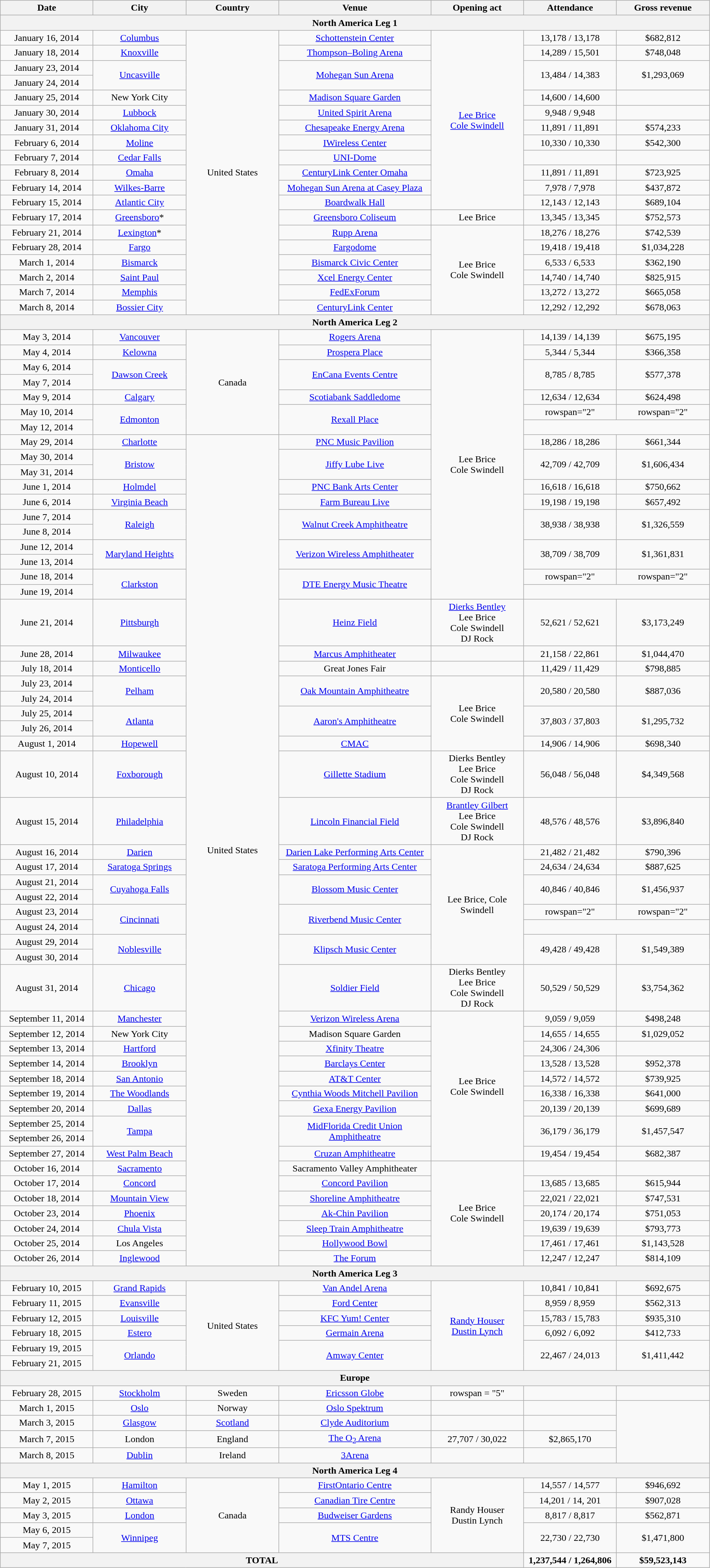<table class="wikitable" style="text-align:center;">
<tr>
<th style="width:150px;">Date</th>
<th style="width:150px;">City</th>
<th style="width:150px;">Country</th>
<th style="width:250px;">Venue</th>
<th style="width:150px;">Opening act</th>
<th style="width:150px;">Attendance</th>
<th style="width:150px;">Gross revenue</th>
</tr>
<tr>
<th colspan="7">North America Leg 1  </th>
</tr>
<tr>
<td>January 16, 2014</td>
<td><a href='#'>Columbus</a></td>
<td rowspan="19">United States</td>
<td><a href='#'>Schottenstein Center</a></td>
<td rowspan="12"><a href='#'>Lee Brice</a> <br><a href='#'>Cole Swindell</a></td>
<td>13,178 / 13,178</td>
<td>$682,812</td>
</tr>
<tr>
<td>January 18, 2014</td>
<td><a href='#'>Knoxville</a></td>
<td><a href='#'>Thompson–Boling Arena</a></td>
<td>14,289 / 15,501</td>
<td>$748,048</td>
</tr>
<tr>
<td>January 23, 2014</td>
<td rowspan="2"><a href='#'>Uncasville</a></td>
<td rowspan="2"><a href='#'>Mohegan Sun Arena</a></td>
<td rowspan="2">13,484 / 14,383</td>
<td rowspan="2">$1,293,069</td>
</tr>
<tr>
<td>January 24, 2014</td>
</tr>
<tr>
<td>January 25, 2014</td>
<td>New York City</td>
<td><a href='#'>Madison Square Garden</a></td>
<td>14,600 / 14,600</td>
<td></td>
</tr>
<tr>
<td>January 30, 2014</td>
<td><a href='#'>Lubbock</a></td>
<td><a href='#'>United Spirit Arena</a></td>
<td>9,948 / 9,948</td>
<td></td>
</tr>
<tr>
<td>January 31, 2014</td>
<td><a href='#'>Oklahoma City</a></td>
<td><a href='#'>Chesapeake Energy Arena</a></td>
<td>11,891 / 11,891</td>
<td>$574,233</td>
</tr>
<tr>
<td>February 6, 2014</td>
<td><a href='#'>Moline</a></td>
<td><a href='#'>IWireless Center</a></td>
<td>10,330 / 10,330</td>
<td>$542,300</td>
</tr>
<tr>
<td>February 7, 2014</td>
<td><a href='#'>Cedar Falls</a></td>
<td><a href='#'>UNI-Dome</a></td>
<td></td>
<td></td>
</tr>
<tr>
<td>February 8, 2014</td>
<td><a href='#'>Omaha</a></td>
<td><a href='#'>CenturyLink Center Omaha</a></td>
<td>11,891 / 11,891</td>
<td>$723,925</td>
</tr>
<tr>
<td>February 14, 2014</td>
<td><a href='#'>Wilkes-Barre</a></td>
<td><a href='#'>Mohegan Sun Arena at Casey Plaza</a></td>
<td>7,978 / 7,978</td>
<td>$437,872</td>
</tr>
<tr>
<td>February 15, 2014</td>
<td><a href='#'>Atlantic City</a></td>
<td><a href='#'>Boardwalk Hall</a></td>
<td>12,143 / 12,143</td>
<td>$689,104</td>
</tr>
<tr>
<td>February 17, 2014</td>
<td><a href='#'>Greensboro</a>*</td>
<td><a href='#'>Greensboro Coliseum</a></td>
<td>Lee Brice</td>
<td>13,345 / 13,345</td>
<td>$752,573</td>
</tr>
<tr>
<td>February 21, 2014</td>
<td><a href='#'>Lexington</a>*</td>
<td><a href='#'>Rupp Arena</a></td>
<td rowspan="6">Lee Brice<br>Cole Swindell</td>
<td>18,276 / 18,276</td>
<td>$742,539</td>
</tr>
<tr>
<td>February 28, 2014</td>
<td><a href='#'>Fargo</a></td>
<td><a href='#'>Fargodome</a></td>
<td>19,418 / 19,418</td>
<td>$1,034,228</td>
</tr>
<tr>
<td>March 1, 2014</td>
<td><a href='#'>Bismarck</a></td>
<td><a href='#'>Bismarck Civic Center</a></td>
<td>6,533 / 6,533</td>
<td>$362,190</td>
</tr>
<tr>
<td>March 2, 2014</td>
<td><a href='#'>Saint Paul</a></td>
<td><a href='#'>Xcel Energy Center</a></td>
<td>14,740 / 14,740</td>
<td>$825,915</td>
</tr>
<tr>
<td>March 7, 2014</td>
<td><a href='#'>Memphis</a></td>
<td><a href='#'>FedExForum</a></td>
<td>13,272 / 13,272</td>
<td>$665,058</td>
</tr>
<tr>
<td>March 8, 2014</td>
<td><a href='#'>Bossier City</a></td>
<td><a href='#'>CenturyLink Center</a></td>
<td>12,292 / 12,292</td>
<td>$678,063</td>
</tr>
<tr>
<th colspan="7">North America Leg 2</th>
</tr>
<tr>
<td>May 3, 2014</td>
<td><a href='#'>Vancouver</a></td>
<td rowspan="7">Canada</td>
<td><a href='#'>Rogers Arena</a></td>
<td rowspan="18">Lee Brice<br> Cole Swindell</td>
<td>14,139 / 14,139</td>
<td>$675,195</td>
</tr>
<tr>
<td>May 4, 2014</td>
<td><a href='#'>Kelowna</a></td>
<td><a href='#'>Prospera Place</a></td>
<td>5,344 / 5,344</td>
<td>$366,358</td>
</tr>
<tr>
<td>May 6, 2014</td>
<td rowspan="2"><a href='#'>Dawson Creek</a></td>
<td rowspan="2"><a href='#'>EnCana Events Centre</a></td>
<td rowspan="2">8,785 / 8,785</td>
<td rowspan="2">$577,378</td>
</tr>
<tr>
<td>May 7, 2014</td>
</tr>
<tr>
<td>May 9, 2014</td>
<td><a href='#'>Calgary</a></td>
<td><a href='#'>Scotiabank Saddledome</a></td>
<td>12,634 / 12,634</td>
<td>$624,498</td>
</tr>
<tr>
<td>May 10, 2014</td>
<td rowspan="2"><a href='#'>Edmonton</a></td>
<td rowspan="2"><a href='#'>Rexall Place</a></td>
<td>rowspan="2" </td>
<td>rowspan="2" </td>
</tr>
<tr>
<td>May 12, 2014</td>
</tr>
<tr>
<td>May 29, 2014</td>
<td><a href='#'>Charlotte</a></td>
<td rowspan="47">United States</td>
<td><a href='#'>PNC Music Pavilion</a></td>
<td>18,286 / 18,286</td>
<td>$661,344</td>
</tr>
<tr>
<td>May 30, 2014</td>
<td rowspan="2"><a href='#'>Bristow</a></td>
<td rowspan="2"><a href='#'>Jiffy Lube Live</a></td>
<td rowspan="2">42,709 / 42,709</td>
<td rowspan="2">$1,606,434</td>
</tr>
<tr>
<td>May 31, 2014</td>
</tr>
<tr>
<td>June 1, 2014</td>
<td><a href='#'>Holmdel</a></td>
<td><a href='#'>PNC Bank Arts Center</a></td>
<td>16,618 / 16,618</td>
<td>$750,662</td>
</tr>
<tr>
<td>June 6, 2014</td>
<td><a href='#'>Virginia Beach</a></td>
<td><a href='#'>Farm Bureau Live</a></td>
<td>19,198 / 19,198</td>
<td>$657,492</td>
</tr>
<tr>
<td>June 7, 2014</td>
<td rowspan="2"><a href='#'>Raleigh</a></td>
<td rowspan="2"><a href='#'>Walnut Creek Amphitheatre</a></td>
<td rowspan="2">38,938 / 38,938</td>
<td rowspan="2">$1,326,559</td>
</tr>
<tr>
<td>June 8, 2014</td>
</tr>
<tr>
<td>June 12, 2014</td>
<td rowspan="2"><a href='#'>Maryland Heights</a></td>
<td rowspan="2"><a href='#'>Verizon Wireless Amphitheater</a></td>
<td rowspan="2">38,709 / 38,709</td>
<td rowspan="2">$1,361,831</td>
</tr>
<tr>
<td>June 13, 2014</td>
</tr>
<tr>
<td>June 18, 2014</td>
<td rowspan="2"><a href='#'>Clarkston</a></td>
<td rowspan="2"><a href='#'>DTE Energy Music Theatre</a></td>
<td>rowspan="2" </td>
<td>rowspan="2" </td>
</tr>
<tr>
<td>June 19, 2014</td>
</tr>
<tr>
<td>June 21, 2014</td>
<td><a href='#'>Pittsburgh</a></td>
<td><a href='#'>Heinz Field</a></td>
<td><a href='#'>Dierks Bentley</a><br>Lee Brice<br>Cole Swindell<br>DJ Rock</td>
<td>52,621 / 52,621</td>
<td>$3,173,249</td>
</tr>
<tr>
<td>June 28, 2014</td>
<td><a href='#'>Milwaukee</a></td>
<td><a href='#'>Marcus Amphitheater</a></td>
<td></td>
<td>21,158 / 22,861</td>
<td>$1,044,470</td>
</tr>
<tr>
<td>July 18, 2014 </td>
<td><a href='#'>Monticello</a></td>
<td>Great Jones Fair</td>
<td></td>
<td>11,429 / 11,429</td>
<td>$798,885</td>
</tr>
<tr>
<td>July 23, 2014</td>
<td rowspan="2"><a href='#'>Pelham</a></td>
<td rowspan="2"><a href='#'>Oak Mountain Amphitheatre</a></td>
<td rowspan="5">Lee Brice<br>Cole Swindell</td>
<td rowspan="2">20,580 / 20,580</td>
<td rowspan="2">$887,036</td>
</tr>
<tr>
<td>July 24, 2014</td>
</tr>
<tr>
<td>July 25, 2014</td>
<td rowspan="2"><a href='#'>Atlanta</a></td>
<td rowspan="2"><a href='#'>Aaron's Amphitheatre</a></td>
<td rowspan="2">37,803 / 37,803</td>
<td rowspan="2">$1,295,732</td>
</tr>
<tr>
<td>July 26, 2014</td>
</tr>
<tr>
<td>August 1, 2014</td>
<td><a href='#'>Hopewell</a></td>
<td><a href='#'>CMAC</a></td>
<td>14,906 / 14,906</td>
<td>$698,340</td>
</tr>
<tr>
<td>August 10, 2014</td>
<td><a href='#'>Foxborough</a></td>
<td><a href='#'>Gillette Stadium</a></td>
<td>Dierks Bentley<br>Lee Brice<br>Cole Swindell<br>DJ Rock</td>
<td>56,048 / 56,048</td>
<td>$4,349,568</td>
</tr>
<tr>
<td>August 15, 2014</td>
<td><a href='#'>Philadelphia</a></td>
<td><a href='#'>Lincoln Financial Field</a></td>
<td><a href='#'>Brantley Gilbert</a><br>Lee Brice<br>Cole Swindell<br>DJ Rock</td>
<td>48,576 / 48,576</td>
<td>$3,896,840</td>
</tr>
<tr>
<td>August 16, 2014</td>
<td><a href='#'>Darien</a></td>
<td><a href='#'>Darien Lake Performing Arts Center</a></td>
<td rowspan="8">Lee Brice, Cole Swindell</td>
<td>21,482 / 21,482</td>
<td>$790,396</td>
</tr>
<tr>
<td>August 17, 2014</td>
<td><a href='#'>Saratoga Springs</a></td>
<td><a href='#'>Saratoga Performing Arts Center</a></td>
<td>24,634 / 24,634</td>
<td>$887,625</td>
</tr>
<tr>
<td>August 21, 2014</td>
<td rowspan="2"><a href='#'>Cuyahoga Falls</a></td>
<td rowspan="2"><a href='#'>Blossom Music Center</a></td>
<td rowspan="2">40,846 / 40,846</td>
<td rowspan="2">$1,456,937</td>
</tr>
<tr>
<td>August 22, 2014</td>
</tr>
<tr>
<td>August 23, 2014</td>
<td rowspan="2"><a href='#'>Cincinnati</a></td>
<td rowspan="2"><a href='#'>Riverbend Music Center</a></td>
<td>rowspan="2" </td>
<td>rowspan="2" </td>
</tr>
<tr>
<td>August 24, 2014</td>
</tr>
<tr>
<td>August 29, 2014</td>
<td rowspan="2"><a href='#'>Noblesville</a></td>
<td rowspan="2"><a href='#'>Klipsch Music Center</a></td>
<td rowspan="2">49,428 / 49,428</td>
<td rowspan="2">$1,549,389</td>
</tr>
<tr>
<td>August 30, 2014</td>
</tr>
<tr>
<td>August 31, 2014</td>
<td><a href='#'>Chicago</a></td>
<td><a href='#'>Soldier Field</a></td>
<td>Dierks Bentley<br>Lee Brice<br>Cole Swindell<br>DJ Rock</td>
<td>50,529 / 50,529</td>
<td>$3,754,362</td>
</tr>
<tr>
<td>September 11, 2014</td>
<td><a href='#'>Manchester</a></td>
<td><a href='#'>Verizon Wireless Arena</a></td>
<td rowspan="10">Lee Brice<br>Cole Swindell</td>
<td>9,059 / 9,059</td>
<td>$498,248</td>
</tr>
<tr>
<td>September 12, 2014</td>
<td>New York City</td>
<td>Madison Square Garden</td>
<td>14,655 / 14,655</td>
<td>$1,029,052</td>
</tr>
<tr>
<td>September 13, 2014</td>
<td><a href='#'>Hartford</a></td>
<td><a href='#'>Xfinity Theatre</a></td>
<td>24,306 / 24,306</td>
<td></td>
</tr>
<tr>
<td>September 14, 2014</td>
<td><a href='#'>Brooklyn</a></td>
<td><a href='#'>Barclays Center</a></td>
<td>13,528 / 13,528</td>
<td>$952,378</td>
</tr>
<tr>
<td>September 18, 2014</td>
<td><a href='#'>San Antonio</a></td>
<td><a href='#'>AT&T Center</a></td>
<td>14,572 / 14,572</td>
<td>$739,925</td>
</tr>
<tr>
<td>September 19, 2014</td>
<td><a href='#'>The Woodlands</a></td>
<td><a href='#'>Cynthia Woods Mitchell Pavilion</a></td>
<td>16,338 / 16,338</td>
<td>$641,000</td>
</tr>
<tr>
<td>September 20, 2014</td>
<td><a href='#'>Dallas</a></td>
<td><a href='#'>Gexa Energy Pavilion</a></td>
<td>20,139 / 20,139</td>
<td>$699,689</td>
</tr>
<tr>
<td>September 25, 2014</td>
<td rowspan="2"><a href='#'>Tampa</a></td>
<td rowspan="2"><a href='#'>MidFlorida Credit Union Amphitheatre</a></td>
<td rowspan="2">36,179 / 36,179</td>
<td rowspan="2">$1,457,547</td>
</tr>
<tr>
<td>September 26, 2014</td>
</tr>
<tr>
<td>September 27, 2014</td>
<td><a href='#'>West Palm Beach</a></td>
<td><a href='#'>Cruzan Amphitheatre</a></td>
<td>19,454 / 19,454</td>
<td>$682,387</td>
</tr>
<tr>
<td>October 16, 2014</td>
<td><a href='#'>Sacramento</a></td>
<td>Sacramento Valley Amphitheater</td>
<td rowspan="7">Lee Brice<br>Cole Swindell</td>
<td></td>
<td></td>
</tr>
<tr>
<td>October 17, 2014</td>
<td><a href='#'>Concord</a></td>
<td><a href='#'>Concord Pavilion</a></td>
<td>13,685 / 13,685</td>
<td>$615,944</td>
</tr>
<tr>
<td>October 18, 2014</td>
<td><a href='#'>Mountain View</a></td>
<td><a href='#'>Shoreline Amphitheatre</a></td>
<td>22,021 / 22,021</td>
<td>$747,531</td>
</tr>
<tr>
<td>October 23, 2014</td>
<td><a href='#'>Phoenix</a></td>
<td><a href='#'>Ak-Chin Pavilion</a></td>
<td>20,174 / 20,174</td>
<td>$751,053</td>
</tr>
<tr>
<td>October 24, 2014</td>
<td><a href='#'>Chula Vista</a></td>
<td><a href='#'>Sleep Train Amphitheatre</a></td>
<td>19,639 / 19,639</td>
<td>$793,773</td>
</tr>
<tr>
<td>October 25, 2014</td>
<td>Los Angeles</td>
<td><a href='#'>Hollywood Bowl</a></td>
<td>17,461 / 17,461</td>
<td>$1,143,528</td>
</tr>
<tr>
<td>October 26, 2014</td>
<td><a href='#'>Inglewood</a></td>
<td><a href='#'>The Forum</a></td>
<td>12,247 / 12,247</td>
<td>$814,109</td>
</tr>
<tr>
<th colspan="7">North America Leg 3</th>
</tr>
<tr>
<td>February 10, 2015</td>
<td><a href='#'>Grand Rapids</a></td>
<td rowspan="6">United States</td>
<td><a href='#'>Van Andel Arena</a></td>
<td rowspan="6"><a href='#'>Randy Houser</a><br><a href='#'>Dustin Lynch</a></td>
<td>10,841 / 10,841</td>
<td>$692,675</td>
</tr>
<tr>
<td>February 11, 2015</td>
<td><a href='#'>Evansville</a></td>
<td><a href='#'>Ford Center</a></td>
<td>8,959 / 8,959</td>
<td>$562,313</td>
</tr>
<tr>
<td>February 12, 2015</td>
<td><a href='#'>Louisville</a></td>
<td><a href='#'>KFC Yum! Center</a></td>
<td>15,783 / 15,783</td>
<td>$935,310</td>
</tr>
<tr>
<td>February 18, 2015</td>
<td><a href='#'>Estero</a></td>
<td><a href='#'>Germain Arena</a></td>
<td>6,092 / 6,092</td>
<td>$412,733</td>
</tr>
<tr>
<td>February 19, 2015</td>
<td rowspan="2"><a href='#'>Orlando</a></td>
<td rowspan="2"><a href='#'>Amway Center</a></td>
<td rowspan="2">22,467 / 24,013</td>
<td rowspan="2">$1,411,442</td>
</tr>
<tr>
<td>February 21, 2015</td>
</tr>
<tr>
<th colspan="7">Europe</th>
</tr>
<tr>
<td>February 28, 2015</td>
<td><a href='#'>Stockholm</a></td>
<td>Sweden</td>
<td><a href='#'>Ericsson Globe</a></td>
<td>rowspan = "5" </td>
<td></td>
<td></td>
</tr>
<tr>
<td>March 1, 2015</td>
<td><a href='#'>Oslo</a></td>
<td>Norway</td>
<td><a href='#'>Oslo Spektrum</a></td>
<td></td>
<td></td>
</tr>
<tr>
<td>March 3, 2015</td>
<td><a href='#'>Glasgow</a></td>
<td><a href='#'>Scotland</a></td>
<td><a href='#'>Clyde Auditorium</a></td>
<td></td>
<td></td>
</tr>
<tr>
<td>March 7, 2015 </td>
<td>London</td>
<td>England</td>
<td><a href='#'>The O<sub>2</sub> Arena</a></td>
<td>27,707 / 30,022 </td>
<td>$2,865,170</td>
</tr>
<tr>
<td>March 8, 2015</td>
<td><a href='#'>Dublin</a></td>
<td>Ireland</td>
<td><a href='#'>3Arena</a></td>
<td></td>
<td></td>
</tr>
<tr>
<th colspan="7">North America Leg 4</th>
</tr>
<tr>
<td>May 1, 2015</td>
<td><a href='#'>Hamilton</a></td>
<td rowspan="5">Canada</td>
<td><a href='#'>FirstOntario Centre</a></td>
<td rowspan="5">Randy Houser<br>Dustin Lynch</td>
<td>14,557 / 14,577</td>
<td>$946,692</td>
</tr>
<tr>
<td>May 2, 2015</td>
<td><a href='#'>Ottawa</a></td>
<td><a href='#'>Canadian Tire Centre</a></td>
<td>14,201 / 14, 201</td>
<td>$907,028</td>
</tr>
<tr>
<td>May 3, 2015</td>
<td><a href='#'>London</a></td>
<td><a href='#'>Budweiser Gardens</a></td>
<td>8,817 / 8,817</td>
<td>$562,871</td>
</tr>
<tr>
<td>May 6, 2015</td>
<td rowspan="2"><a href='#'>Winnipeg</a></td>
<td rowspan="2"><a href='#'>MTS Centre</a></td>
<td rowspan="2">22,730 / 22,730</td>
<td rowspan="2">$1,471,800</td>
</tr>
<tr>
<td>May 7, 2015</td>
</tr>
<tr>
<th colspan="5">TOTAL</th>
<td><strong>1,237,544 / 1,264,806</strong></td>
<td><strong>$59,523,143</strong></td>
</tr>
</table>
